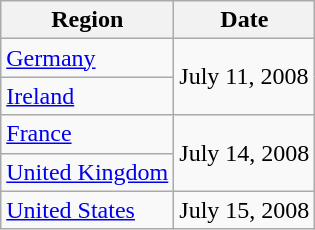<table class="wikitable">
<tr>
<th>Region</th>
<th>Date</th>
</tr>
<tr>
<td><a href='#'>Germany</a></td>
<td rowspan="2">July 11, 2008</td>
</tr>
<tr>
<td><a href='#'>Ireland</a></td>
</tr>
<tr>
<td><a href='#'>France</a></td>
<td rowspan="2">July 14, 2008</td>
</tr>
<tr>
<td><a href='#'>United Kingdom</a></td>
</tr>
<tr>
<td><a href='#'>United States</a></td>
<td>July 15, 2008</td>
</tr>
</table>
